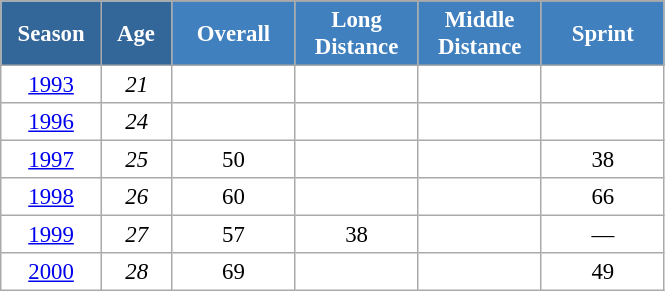<table class="wikitable" style="font-size:95%; text-align:center; border:grey solid 1px; border-collapse:collapse; background:#ffffff;">
<tr>
<th style="background-color:#369; color:white; width:60px;" rowspan="2"> Season </th>
<th style="background-color:#369; color:white; width:40px;" rowspan="2"> Age </th>
</tr>
<tr>
<th style="background-color:#4180be; color:white; width:75px;">Overall</th>
<th style="background-color:#4180be; color:white; width:75px;">Long Distance</th>
<th style="background-color:#4180be; color:white; width:75px;">Middle Distance</th>
<th style="background-color:#4180be; color:white; width:75px;">Sprint</th>
</tr>
<tr>
<td><a href='#'>1993</a></td>
<td><em>21</em></td>
<td></td>
<td></td>
<td></td>
<td></td>
</tr>
<tr>
<td><a href='#'>1996</a></td>
<td><em>24</em></td>
<td></td>
<td></td>
<td></td>
<td></td>
</tr>
<tr>
<td><a href='#'>1997</a></td>
<td><em>25</em></td>
<td>50</td>
<td></td>
<td></td>
<td>38</td>
</tr>
<tr>
<td><a href='#'>1998</a></td>
<td><em>26</em></td>
<td>60</td>
<td></td>
<td></td>
<td>66</td>
</tr>
<tr>
<td><a href='#'>1999</a></td>
<td><em>27</em></td>
<td>57</td>
<td>38</td>
<td></td>
<td>—</td>
</tr>
<tr>
<td><a href='#'>2000</a></td>
<td><em>28</em></td>
<td>69</td>
<td></td>
<td></td>
<td>49</td>
</tr>
</table>
